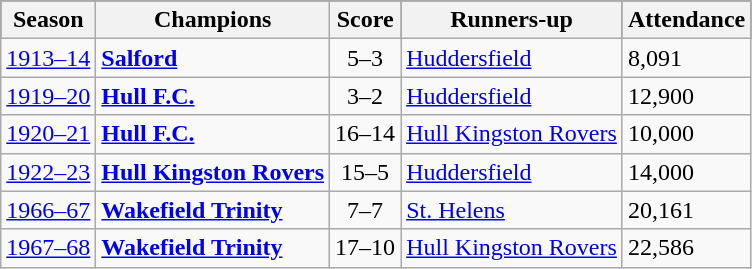<table class="wikitable" style="text-align: left;">
<tr style="background:black;">
<th>Season</th>
<th style="color:black;" "width:200px">Champions</th>
<th style="color:black;" "width:80px">Score</th>
<th style="color:black;" "width:200px">Runners-up</th>
<th style="color:black;" "width:200px">Attendance</th>
</tr>
<tr>
<td><a href='#'>1913–14</a></td>
<td> <strong><a href='#'>Salford</a></strong></td>
<td style="text-align:center;">5–3</td>
<td> <a href='#'>Huddersfield</a></td>
<td>8,091</td>
</tr>
<tr>
<td><a href='#'>1919–20</a></td>
<td> <strong><a href='#'>Hull F.C.</a></strong></td>
<td style="text-align:center;">3–2</td>
<td> <a href='#'>Huddersfield</a></td>
<td>12,900</td>
</tr>
<tr>
<td><a href='#'>1920–21</a></td>
<td> <strong><a href='#'>Hull F.C.</a></strong></td>
<td style="text-align:center;">16–14</td>
<td> <a href='#'>Hull Kingston Rovers</a></td>
<td>10,000</td>
</tr>
<tr>
<td><a href='#'>1922–23</a></td>
<td> <strong><a href='#'>Hull Kingston Rovers</a></strong></td>
<td style="text-align:center;">15–5</td>
<td> <a href='#'>Huddersfield</a></td>
<td>14,000</td>
</tr>
<tr>
<td><a href='#'>1966–67</a></td>
<td> <strong><a href='#'>Wakefield Trinity</a></strong></td>
<td style="text-align:center;">7–7</td>
<td> <a href='#'>St. Helens</a></td>
<td>20,161</td>
</tr>
<tr>
<td><a href='#'>1967–68</a></td>
<td> <strong><a href='#'>Wakefield Trinity</a></strong></td>
<td style="text-align:center;">17–10</td>
<td> <a href='#'>Hull Kingston Rovers</a></td>
<td>22,586</td>
</tr>
</table>
